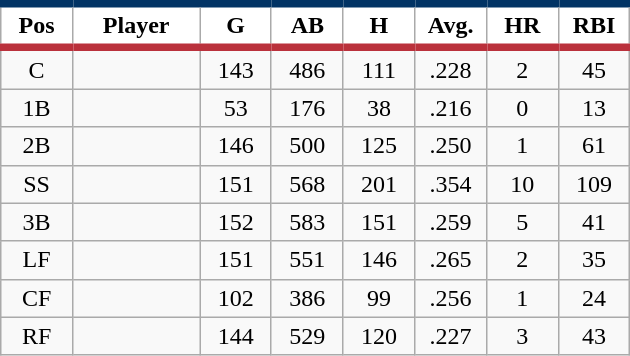<table class="wikitable sortable">
<tr>
<th style="background:#FFFFFF; border-top:#023465 5px solid; border-bottom:#ba313c 5px solid;" width="9%">Pos</th>
<th style="background:#FFFFFF; border-top:#023465 5px solid; border-bottom:#ba313c 5px solid;" width="16%">Player</th>
<th style="background:#FFFFFF; border-top:#023465 5px solid; border-bottom:#ba313c 5px solid;" width="9%">G</th>
<th style="background:#FFFFFF; border-top:#023465 5px solid; border-bottom:#ba313c 5px solid;" width="9%">AB</th>
<th style="background:#FFFFFF; border-top:#023465 5px solid; border-bottom:#ba313c 5px solid;" width="9%">H</th>
<th style="background:#FFFFFF; border-top:#023465 5px solid; border-bottom:#ba313c 5px solid;" width="9%">Avg.</th>
<th style="background:#FFFFFF; border-top:#023465 5px solid; border-bottom:#ba313c 5px solid;" width="9%">HR</th>
<th style="background:#FFFFFF; border-top:#023465 5px solid; border-bottom:#ba313c 5px solid;" width="9%">RBI</th>
</tr>
<tr align="center">
<td>C</td>
<td></td>
<td>143</td>
<td>486</td>
<td>111</td>
<td>.228</td>
<td>2</td>
<td>45</td>
</tr>
<tr align="center">
<td>1B</td>
<td></td>
<td>53</td>
<td>176</td>
<td>38</td>
<td>.216</td>
<td>0</td>
<td>13</td>
</tr>
<tr align="center">
<td>2B</td>
<td></td>
<td>146</td>
<td>500</td>
<td>125</td>
<td>.250</td>
<td>1</td>
<td>61</td>
</tr>
<tr align="center">
<td>SS</td>
<td></td>
<td>151</td>
<td>568</td>
<td>201</td>
<td>.354</td>
<td>10</td>
<td>109</td>
</tr>
<tr align="center">
<td>3B</td>
<td></td>
<td>152</td>
<td>583</td>
<td>151</td>
<td>.259</td>
<td>5</td>
<td>41</td>
</tr>
<tr align="center">
<td>LF</td>
<td></td>
<td>151</td>
<td>551</td>
<td>146</td>
<td>.265</td>
<td>2</td>
<td>35</td>
</tr>
<tr align="center">
<td>CF</td>
<td></td>
<td>102</td>
<td>386</td>
<td>99</td>
<td>.256</td>
<td>1</td>
<td>24</td>
</tr>
<tr align="center">
<td>RF</td>
<td></td>
<td>144</td>
<td>529</td>
<td>120</td>
<td>.227</td>
<td>3</td>
<td>43</td>
</tr>
</table>
